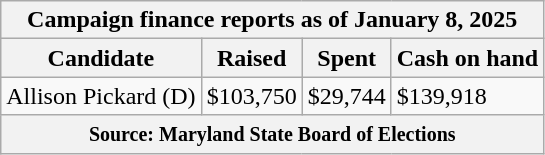<table class="wikitable sortable">
<tr>
<th colspan=4>Campaign finance reports as of January 8, 2025</th>
</tr>
<tr style="text-align:center;">
<th>Candidate</th>
<th>Raised</th>
<th>Spent</th>
<th>Cash on hand</th>
</tr>
<tr>
<td>Allison Pickard (D)</td>
<td>$103,750</td>
<td>$29,744</td>
<td>$139,918</td>
</tr>
<tr>
<th colspan="4"><small>Source: Maryland State Board of Elections</small></th>
</tr>
</table>
